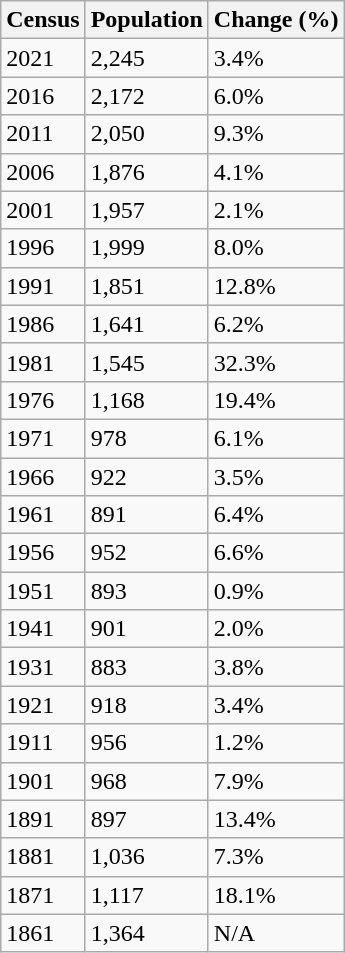<table class="wikitable">
<tr>
<th>Census</th>
<th>Population</th>
<th>Change (%)</th>
</tr>
<tr>
<td>2021</td>
<td>2,245</td>
<td> 3.4%</td>
</tr>
<tr>
<td>2016</td>
<td>2,172</td>
<td> 6.0%</td>
</tr>
<tr>
<td>2011</td>
<td>2,050</td>
<td> 9.3%</td>
</tr>
<tr>
<td>2006</td>
<td>1,876</td>
<td> 4.1%</td>
</tr>
<tr>
<td>2001</td>
<td>1,957</td>
<td> 2.1%</td>
</tr>
<tr>
<td>1996</td>
<td>1,999</td>
<td> 8.0%</td>
</tr>
<tr>
<td>1991</td>
<td>1,851</td>
<td> 12.8%</td>
</tr>
<tr>
<td>1986</td>
<td>1,641</td>
<td> 6.2%</td>
</tr>
<tr>
<td>1981</td>
<td>1,545</td>
<td> 32.3%</td>
</tr>
<tr>
<td>1976</td>
<td>1,168</td>
<td> 19.4%</td>
</tr>
<tr>
<td>1971</td>
<td>978</td>
<td> 6.1%</td>
</tr>
<tr>
<td>1966</td>
<td>922</td>
<td> 3.5%</td>
</tr>
<tr>
<td>1961</td>
<td>891</td>
<td> 6.4%</td>
</tr>
<tr>
<td>1956</td>
<td>952</td>
<td> 6.6%</td>
</tr>
<tr>
<td>1951</td>
<td>893</td>
<td> 0.9%</td>
</tr>
<tr>
<td>1941</td>
<td>901</td>
<td> 2.0%</td>
</tr>
<tr>
<td>1931</td>
<td>883</td>
<td> 3.8%</td>
</tr>
<tr>
<td>1921</td>
<td>918</td>
<td> 3.4%</td>
</tr>
<tr>
<td>1911</td>
<td>956</td>
<td> 1.2%</td>
</tr>
<tr>
<td>1901</td>
<td>968</td>
<td> 7.9%</td>
</tr>
<tr>
<td>1891</td>
<td>897</td>
<td> 13.4%</td>
</tr>
<tr>
<td>1881</td>
<td>1,036</td>
<td> 7.3%</td>
</tr>
<tr>
<td>1871</td>
<td>1,117</td>
<td> 18.1%</td>
</tr>
<tr>
<td>1861</td>
<td>1,364</td>
<td>N/A</td>
</tr>
</table>
